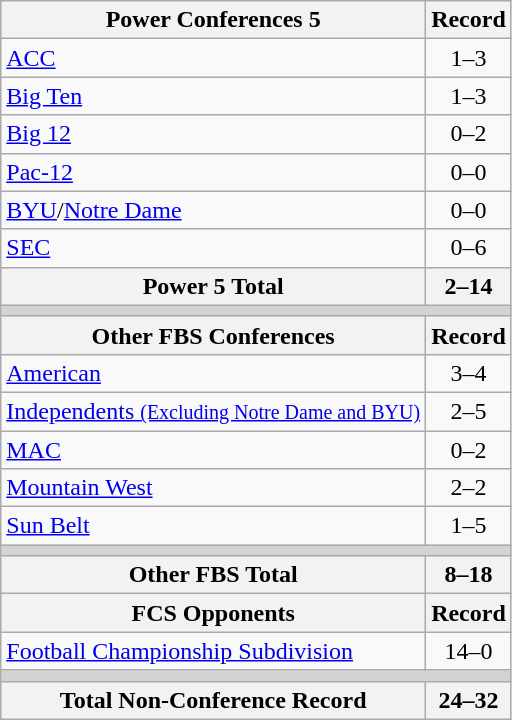<table class="wikitable">
<tr>
<th>Power Conferences 5</th>
<th>Record</th>
</tr>
<tr>
<td><a href='#'>ACC</a></td>
<td align=center>1–3</td>
</tr>
<tr>
<td><a href='#'>Big Ten</a></td>
<td align=center>1–3</td>
</tr>
<tr>
<td><a href='#'>Big 12</a></td>
<td align=center>0–2</td>
</tr>
<tr>
<td><a href='#'>Pac-12</a></td>
<td align=center>0–0</td>
</tr>
<tr>
<td><a href='#'>BYU</a>/<a href='#'>Notre Dame</a></td>
<td align=center>0–0</td>
</tr>
<tr>
<td><a href='#'>SEC</a></td>
<td align=center>0–6</td>
</tr>
<tr>
<th>Power 5 Total</th>
<th>2–14</th>
</tr>
<tr>
<th colspan="2" style="background:lightgrey;"></th>
</tr>
<tr>
<th>Other FBS Conferences</th>
<th>Record</th>
</tr>
<tr>
<td><a href='#'>American</a></td>
<td align=center>3–4</td>
</tr>
<tr>
<td><a href='#'>Independents <small>(Excluding Notre Dame and BYU)</small></a></td>
<td align=center>2–5</td>
</tr>
<tr>
<td><a href='#'>MAC</a></td>
<td align=center>0–2</td>
</tr>
<tr>
<td><a href='#'>Mountain West</a></td>
<td align=center>2–2</td>
</tr>
<tr>
<td><a href='#'>Sun Belt</a></td>
<td align=center>1–5</td>
</tr>
<tr>
<th colspan="2" style="background:lightgrey;"></th>
</tr>
<tr>
<th>Other FBS Total</th>
<th>8–18</th>
</tr>
<tr>
<th>FCS Opponents</th>
<th>Record</th>
</tr>
<tr>
<td><a href='#'>Football Championship Subdivision</a></td>
<td align=center>14–0</td>
</tr>
<tr>
<th colspan="2" style="background:lightgrey;"></th>
</tr>
<tr>
<th>Total Non-Conference Record</th>
<th>24–32</th>
</tr>
</table>
